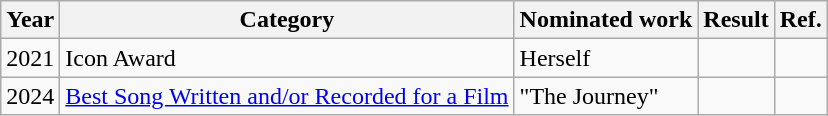<table class="wikitable">
<tr>
<th>Year</th>
<th>Category</th>
<th>Nominated work</th>
<th>Result</th>
<th>Ref.</th>
</tr>
<tr>
<td>2021</td>
<td>Icon Award</td>
<td>Herself</td>
<td></td>
<td align="center"></td>
</tr>
<tr>
<td>2024</td>
<td><a href='#'>Best Song Written and/or Recorded for a Film</a></td>
<td>"The Journey" </td>
<td></td>
<td align="center"></td>
</tr>
</table>
